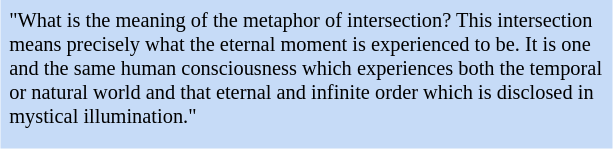<table class="toccolours" style="float: right; margin-left: 1em; margin-right: 2em; font-size: 85%; background:#c6dbf7; color:black; width:30em; max-width: 40%;" cellspacing="5">
<tr>
<td style="text-align: left;">"What is the meaning of the metaphor of intersection? This intersection means precisely what the eternal moment is experienced to be. It is one and the same human consciousness which experiences both the temporal or natural world and that eternal and infinite order which is disclosed in mystical illumination."</td>
</tr>
<tr>
<td style="text-align: left;"></td>
</tr>
</table>
